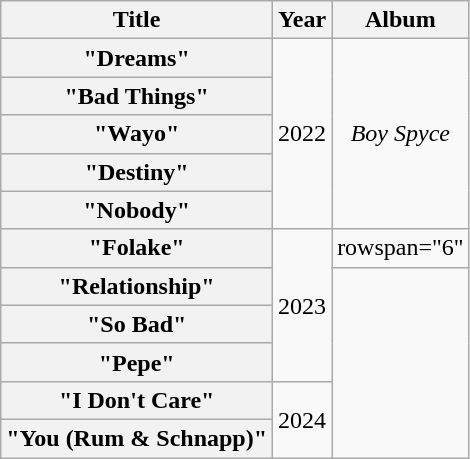<table class="wikitable plainrowheaders" style="text-align:center;">
<tr>
<th scope="col">Title</th>
<th scope="col">Year</th>
<th scope="col">Album</th>
</tr>
<tr>
<th scope="row">"Dreams"</th>
<td rowspan="5">2022</td>
<td rowspan="5"><em>Boy Spyce</em></td>
</tr>
<tr>
<th scope="row">"Bad Things"</th>
</tr>
<tr>
<th scope="row">"Wayo"</th>
</tr>
<tr>
<th scope="row">"Destiny"</th>
</tr>
<tr>
<th scope="row">"Nobody"</th>
</tr>
<tr>
<th scope="row">"Folake"</th>
<td rowspan="4">2023</td>
<td>rowspan="6" </td>
</tr>
<tr>
<th scope="row">"Relationship"</th>
</tr>
<tr>
<th scope="row">"So Bad"</th>
</tr>
<tr>
<th scope="row">"Pepe"</th>
</tr>
<tr>
<th scope="row">"I Don't Care"</th>
<td rowspan="2">2024</td>
</tr>
<tr>
<th scope="row">"You (Rum & Schnapp)"</th>
</tr>
</table>
